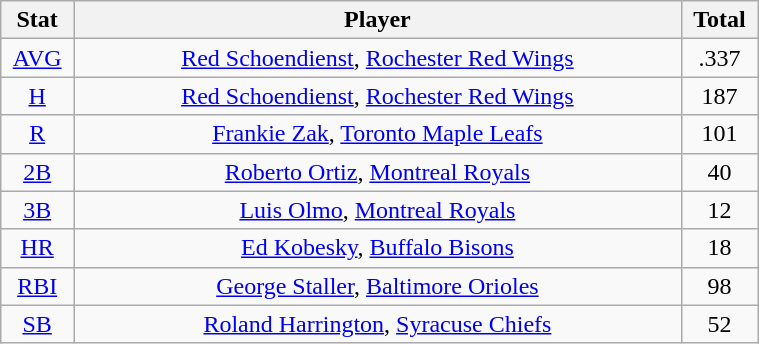<table class="wikitable" width="40%" style="text-align:center;">
<tr>
<th width="5%">Stat</th>
<th width="60%">Player</th>
<th width="5%">Total</th>
</tr>
<tr>
<td><a href='#'>AVG</a></td>
<td><a href='#'>Red Schoendienst</a>, <a href='#'>Rochester Red Wings</a></td>
<td>.337</td>
</tr>
<tr>
<td><a href='#'>H</a></td>
<td><a href='#'>Red Schoendienst</a>, <a href='#'>Rochester Red Wings</a></td>
<td>187</td>
</tr>
<tr>
<td><a href='#'>R</a></td>
<td><a href='#'>Frankie Zak</a>, <a href='#'>Toronto Maple Leafs</a></td>
<td>101</td>
</tr>
<tr>
<td><a href='#'>2B</a></td>
<td><a href='#'>Roberto Ortiz</a>, <a href='#'>Montreal Royals</a></td>
<td>40</td>
</tr>
<tr>
<td><a href='#'>3B</a></td>
<td><a href='#'>Luis Olmo</a>, <a href='#'>Montreal Royals</a></td>
<td>12</td>
</tr>
<tr>
<td><a href='#'>HR</a></td>
<td><a href='#'>Ed Kobesky</a>, <a href='#'>Buffalo Bisons</a></td>
<td>18</td>
</tr>
<tr>
<td><a href='#'>RBI</a></td>
<td><a href='#'>George Staller</a>, <a href='#'>Baltimore Orioles</a></td>
<td>98</td>
</tr>
<tr>
<td><a href='#'>SB</a></td>
<td><a href='#'>Roland Harrington</a>, <a href='#'>Syracuse Chiefs</a></td>
<td>52</td>
</tr>
</table>
